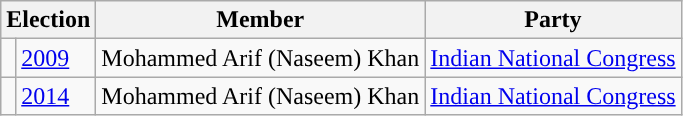<table class="wikitable">
<tr>
<th colspan="2">Election</th>
<th>Member</th>
<th>Party</th>
</tr>
<tr>
<td style="background-color: "></td>
<td><a href='#'>2009</a></td>
<td>Mohammed Arif (Naseem) Khan</td>
<td><a href='#'>Indian National Congress</a></td>
</tr>
<tr>
<td style="background-color: "></td>
<td><a href='#'>2014</a></td>
<td>Mohammed Arif (Naseem) Khan</td>
<td><a href='#'>Indian National Congress</a></td>
</tr>
</table>
